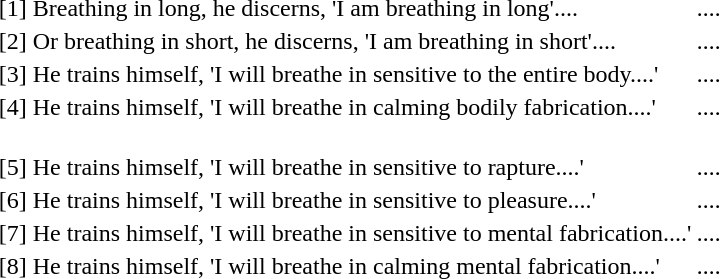<table cellpadding=2 cellspacing=0 style="text-align:left; margin:1em auto;">
<tr style="vertical-align:top">
<td>[1]</td>
<td>Breathing in long, he discerns, 'I am breathing in long'....</td>
<td><em>....</em></td>
</tr>
<tr style="vertical-align:top">
<td>[2]</td>
<td>Or breathing in short, he discerns, 'I am breathing in short'....</td>
<td><em>....</em></td>
</tr>
<tr style="vertical-align:top">
<td>[3]</td>
<td>He trains himself, 'I will breathe in sensitive to the entire body....'</td>
<td><em>....</em></td>
</tr>
<tr style="vertical-align:top">
<td>[4]</td>
<td>He trains himself, 'I will breathe in calming bodily fabrication....'</td>
<td><em>....</em></td>
</tr>
<tr style="vertical-align:top">
<td> <br>[5]</td>
<td> <br>He trains himself, 'I will breathe in sensitive to rapture....'</td>
<td> <br><em>....</em></td>
</tr>
<tr style="vertical-align:top">
<td>[6]</td>
<td>He trains himself, 'I will breathe in sensitive to pleasure....'</td>
<td><em>....</em></td>
</tr>
<tr style="vertical-align:top">
<td>[7]</td>
<td>He trains himself, 'I will breathe in sensitive to mental fabrication....'</td>
<td><em>....</em></td>
</tr>
<tr style="vertical-align:top">
<td>[8]</td>
<td>He trains himself, 'I will breathe in calming mental fabrication....'</td>
<td><em>....</em></td>
</tr>
</table>
